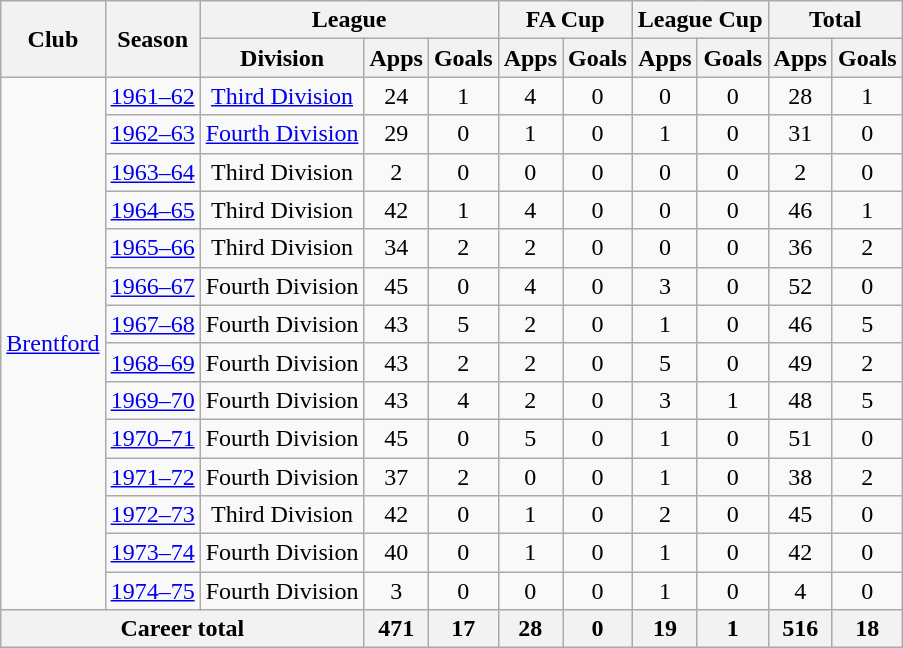<table class="wikitable" style="text-align: center;">
<tr>
<th rowspan="2">Club</th>
<th rowspan="2">Season</th>
<th colspan="3">League</th>
<th colspan="2">FA Cup</th>
<th colspan="2">League Cup</th>
<th colspan="2">Total</th>
</tr>
<tr>
<th>Division</th>
<th>Apps</th>
<th>Goals</th>
<th>Apps</th>
<th>Goals</th>
<th>Apps</th>
<th>Goals</th>
<th>Apps</th>
<th>Goals</th>
</tr>
<tr>
<td rowspan="14"><a href='#'>Brentford</a></td>
<td><a href='#'>1961–62</a></td>
<td><a href='#'>Third Division</a></td>
<td>24</td>
<td>1</td>
<td>4</td>
<td>0</td>
<td>0</td>
<td>0</td>
<td>28</td>
<td>1</td>
</tr>
<tr>
<td><a href='#'>1962–63</a></td>
<td><a href='#'>Fourth Division</a></td>
<td>29</td>
<td>0</td>
<td>1</td>
<td>0</td>
<td>1</td>
<td>0</td>
<td>31</td>
<td>0</td>
</tr>
<tr>
<td><a href='#'>1963–64</a></td>
<td>Third Division</td>
<td>2</td>
<td>0</td>
<td>0</td>
<td>0</td>
<td>0</td>
<td>0</td>
<td>2</td>
<td>0</td>
</tr>
<tr>
<td><a href='#'>1964–65</a></td>
<td>Third Division</td>
<td>42</td>
<td>1</td>
<td>4</td>
<td>0</td>
<td>0</td>
<td>0</td>
<td>46</td>
<td>1</td>
</tr>
<tr>
<td><a href='#'>1965–66</a></td>
<td>Third Division</td>
<td>34</td>
<td>2</td>
<td>2</td>
<td>0</td>
<td>0</td>
<td>0</td>
<td>36</td>
<td>2</td>
</tr>
<tr>
<td><a href='#'>1966–67</a></td>
<td>Fourth Division</td>
<td>45</td>
<td>0</td>
<td>4</td>
<td>0</td>
<td>3</td>
<td>0</td>
<td>52</td>
<td>0</td>
</tr>
<tr>
<td><a href='#'>1967–68</a></td>
<td>Fourth Division</td>
<td>43</td>
<td>5</td>
<td>2</td>
<td>0</td>
<td>1</td>
<td>0</td>
<td>46</td>
<td>5</td>
</tr>
<tr>
<td><a href='#'>1968–69</a></td>
<td>Fourth Division</td>
<td>43</td>
<td>2</td>
<td>2</td>
<td>0</td>
<td>5</td>
<td>0</td>
<td>49</td>
<td>2</td>
</tr>
<tr>
<td><a href='#'>1969–70</a></td>
<td>Fourth Division</td>
<td>43</td>
<td>4</td>
<td>2</td>
<td>0</td>
<td>3</td>
<td>1</td>
<td>48</td>
<td>5</td>
</tr>
<tr>
<td><a href='#'>1970–71</a></td>
<td>Fourth Division</td>
<td>45</td>
<td>0</td>
<td>5</td>
<td>0</td>
<td>1</td>
<td>0</td>
<td>51</td>
<td>0</td>
</tr>
<tr>
<td><a href='#'>1971–72</a></td>
<td>Fourth Division</td>
<td>37</td>
<td>2</td>
<td>0</td>
<td>0</td>
<td>1</td>
<td>0</td>
<td>38</td>
<td>2</td>
</tr>
<tr>
<td><a href='#'>1972–73</a></td>
<td>Third Division</td>
<td>42</td>
<td>0</td>
<td>1</td>
<td>0</td>
<td>2</td>
<td>0</td>
<td>45</td>
<td>0</td>
</tr>
<tr>
<td><a href='#'>1973–74</a></td>
<td>Fourth Division</td>
<td>40</td>
<td>0</td>
<td>1</td>
<td>0</td>
<td>1</td>
<td>0</td>
<td>42</td>
<td>0</td>
</tr>
<tr>
<td><a href='#'>1974–75</a></td>
<td>Fourth Division</td>
<td>3</td>
<td>0</td>
<td>0</td>
<td>0</td>
<td>1</td>
<td>0</td>
<td>4</td>
<td>0</td>
</tr>
<tr>
<th colspan="3">Career total</th>
<th>471</th>
<th>17</th>
<th>28</th>
<th>0</th>
<th>19</th>
<th>1</th>
<th>516</th>
<th>18</th>
</tr>
</table>
